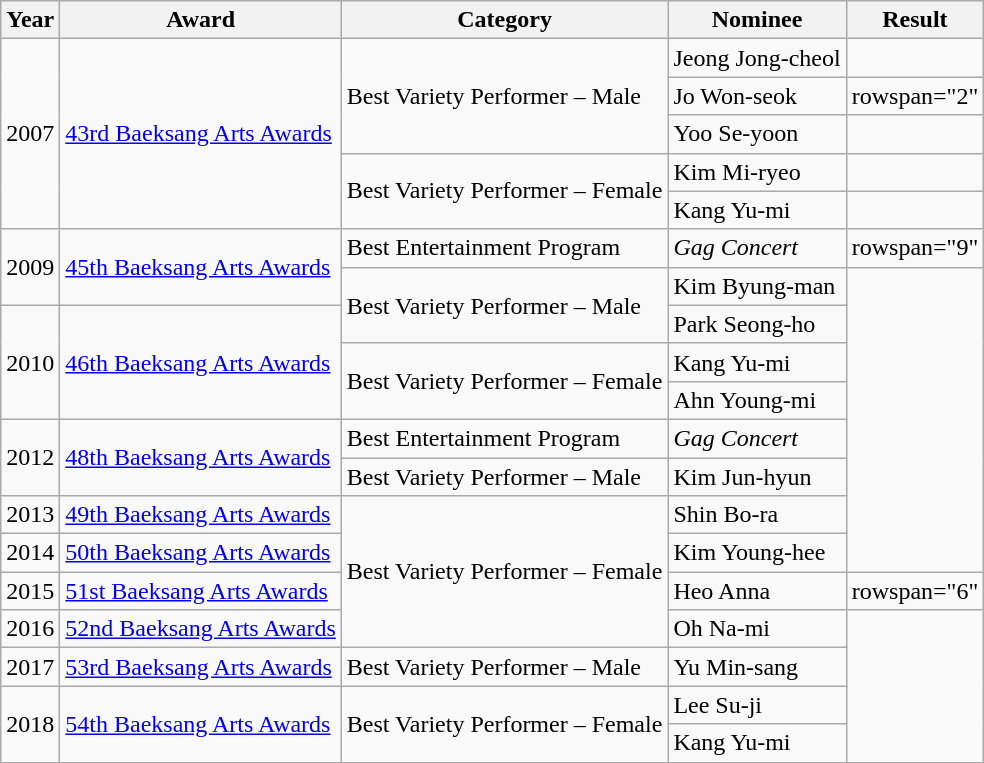<table class="wikitable">
<tr>
<th>Year</th>
<th>Award</th>
<th>Category</th>
<th>Nominee</th>
<th>Result</th>
</tr>
<tr>
<td rowspan=5>2007</td>
<td rowspan=5><a href='#'>43rd Baeksang Arts Awards</a></td>
<td rowspan=3>Best Variety Performer – Male</td>
<td>Jeong Jong-cheol</td>
<td></td>
</tr>
<tr>
<td>Jo Won-seok</td>
<td>rowspan="2" </td>
</tr>
<tr>
<td>Yoo Se-yoon</td>
</tr>
<tr>
<td rowspan=2>Best Variety Performer – Female</td>
<td>Kim Mi-ryeo</td>
<td></td>
</tr>
<tr>
<td>Kang Yu-mi</td>
<td></td>
</tr>
<tr>
<td rowspan=2>2009</td>
<td rowspan=2><a href='#'>45th Baeksang Arts Awards</a></td>
<td>Best Entertainment Program</td>
<td><em>Gag Concert</em></td>
<td>rowspan="9" </td>
</tr>
<tr>
<td rowspan=2>Best Variety Performer – Male</td>
<td>Kim Byung-man</td>
</tr>
<tr>
<td rowspan=3>2010</td>
<td rowspan=3><a href='#'>46th Baeksang Arts Awards</a></td>
<td>Park Seong-ho</td>
</tr>
<tr>
<td rowspan=2>Best Variety Performer – Female</td>
<td>Kang Yu-mi</td>
</tr>
<tr>
<td>Ahn Young-mi</td>
</tr>
<tr>
<td rowspan=2>2012</td>
<td rowspan=2><a href='#'>48th Baeksang Arts Awards</a></td>
<td>Best Entertainment Program</td>
<td><em>Gag Concert</em></td>
</tr>
<tr>
<td>Best Variety Performer – Male</td>
<td>Kim Jun-hyun</td>
</tr>
<tr>
<td>2013</td>
<td><a href='#'>49th Baeksang Arts Awards</a></td>
<td rowspan=4>Best Variety Performer – Female</td>
<td>Shin Bo-ra</td>
</tr>
<tr>
<td>2014</td>
<td><a href='#'>50th Baeksang Arts Awards</a></td>
<td>Kim Young-hee</td>
</tr>
<tr>
<td>2015</td>
<td><a href='#'>51st Baeksang Arts Awards</a></td>
<td>Heo Anna</td>
<td>rowspan="6" </td>
</tr>
<tr>
<td>2016</td>
<td><a href='#'>52nd Baeksang Arts Awards</a></td>
<td>Oh Na-mi</td>
</tr>
<tr>
<td rowspan=2>2017</td>
<td rowspan=2><a href='#'>53rd Baeksang Arts Awards</a></td>
<td>Best Variety Performer – Male</td>
<td>Yu Min-sang</td>
</tr>
<tr>
<td rowspan=3>Best Variety Performer – Female</td>
<td rowspan=2>Lee Su-ji</td>
</tr>
<tr>
<td rowspan=2>2018</td>
<td rowspan=2><a href='#'>54th Baeksang Arts Awards</a></td>
</tr>
<tr>
<td>Kang Yu-mi</td>
</tr>
</table>
